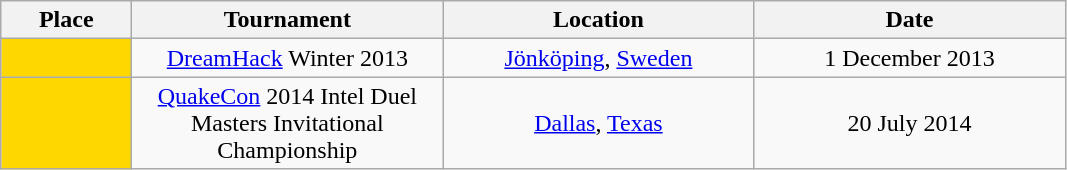<table class="wikitable" style="text-align: center;">
<tr>
<th width=80>Place</th>
<th width=200>Tournament</th>
<th width=200>Location</th>
<th width=200>Date</th>
</tr>
<tr>
<td style="text-align:center" bgcolor="gold"></td>
<td><a href='#'>DreamHack</a> Winter 2013</td>
<td><a href='#'>Jönköping</a>, <a href='#'>Sweden</a></td>
<td>1 December 2013</td>
</tr>
<tr>
<td style="text-align:center" bgcolor="gold"></td>
<td><a href='#'>QuakeCon</a> 2014 Intel Duel Masters Invitational Championship</td>
<td><a href='#'>Dallas</a>, <a href='#'>Texas</a></td>
<td>20 July 2014</td>
</tr>
</table>
